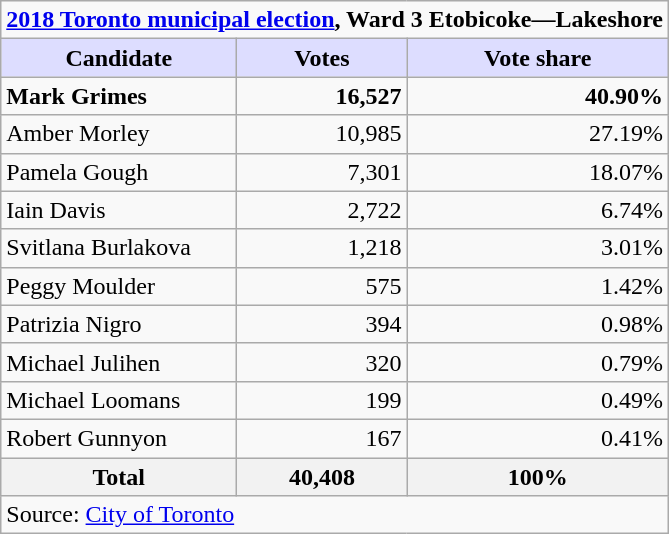<table class="wikitable plainrowheaders">
<tr>
<td colspan="3"><strong><a href='#'>2018 Toronto municipal election</a>, Ward 3 Etobicoke—Lakeshore</strong></td>
</tr>
<tr>
<th scope="col" style="background:#ddf; width:150px;">Candidate</th>
<th scope="col" style="background:#ddf;">Votes</th>
<th scope="col" style="background:#ddf;">Vote share</th>
</tr>
<tr>
<td scope="row"><strong>Mark Grimes</strong></td>
<td align="right"><strong>16,527</strong></td>
<td align="right"><strong>40.90%</strong></td>
</tr>
<tr>
<td scope="row">Amber Morley</td>
<td align="right">10,985</td>
<td align="right">27.19%</td>
</tr>
<tr>
<td scope="row">Pamela Gough</td>
<td align="right">7,301</td>
<td align="right">18.07%</td>
</tr>
<tr>
<td scope="row">Iain Davis</td>
<td align="right">2,722</td>
<td align="right">6.74%</td>
</tr>
<tr>
<td>Svitlana Burlakova</td>
<td align="right">1,218</td>
<td align="right">3.01%</td>
</tr>
<tr>
<td>Peggy Moulder</td>
<td align="right">575</td>
<td align="right">1.42%</td>
</tr>
<tr>
<td>Patrizia Nigro</td>
<td align="right">394</td>
<td align="right">0.98%</td>
</tr>
<tr>
<td>Michael Julihen</td>
<td align="right">320</td>
<td align="right">0.79%</td>
</tr>
<tr>
<td>Michael Loomans</td>
<td align="right">199</td>
<td align="right">0.49%</td>
</tr>
<tr>
<td>Robert Gunnyon</td>
<td align="right">167</td>
<td align="right">0.41%</td>
</tr>
<tr>
<th scope="row"><strong>Total</strong></th>
<th align="right">40,408</th>
<th align="right">100%</th>
</tr>
<tr>
<td colspan="3">Source: <a href='#'>City of Toronto</a></td>
</tr>
</table>
